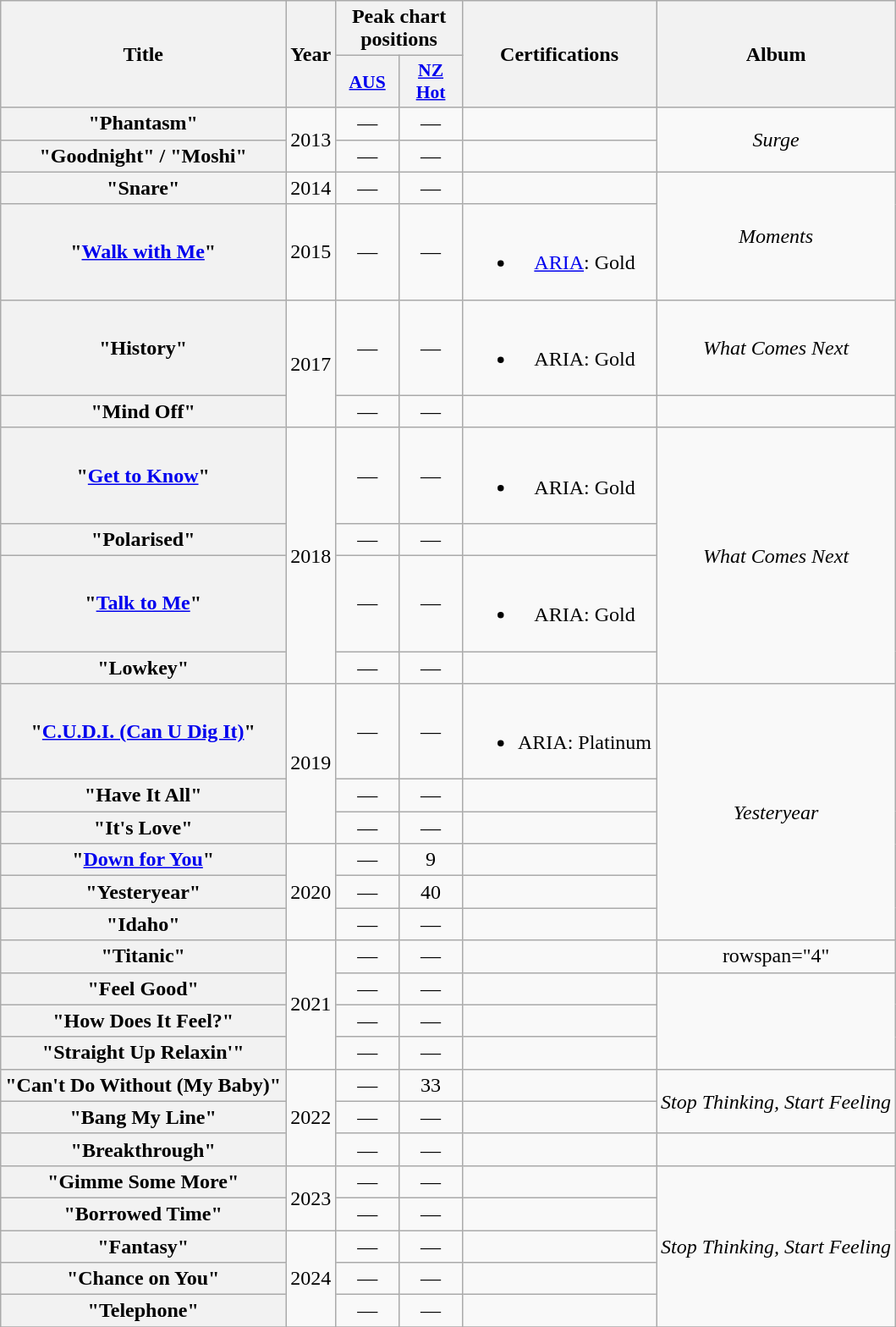<table class="wikitable plainrowheaders" style="text-align:center;">
<tr>
<th scope="col" rowspan="2">Title</th>
<th scope="col" rowspan="2">Year</th>
<th scope="col" colspan="2">Peak chart positions</th>
<th scope="col" rowspan="2">Certifications</th>
<th scope="col" rowspan="2">Album</th>
</tr>
<tr>
<th scope="col" style="width:3em;font-size:90%;"><a href='#'>AUS</a></th>
<th scope="col" style="width:3em;font-size:90%;"><a href='#'>NZ<br>Hot</a><br></th>
</tr>
<tr>
<th scope="row">"Phantasm"<br></th>
<td rowspan="2">2013</td>
<td>—</td>
<td>—</td>
<td></td>
<td rowspan="2"><em>Surge</em></td>
</tr>
<tr>
<th scope="row">"Goodnight" / "Moshi"</th>
<td>—</td>
<td>—</td>
<td></td>
</tr>
<tr>
<th scope="row">"Snare"<br></th>
<td>2014</td>
<td>—</td>
<td>—</td>
<td></td>
<td rowspan="2"><em>Moments</em></td>
</tr>
<tr>
<th scope="row">"<a href='#'>Walk with Me</a>"<br></th>
<td>2015</td>
<td>—</td>
<td>—</td>
<td><br><ul><li><a href='#'>ARIA</a>: Gold</li></ul></td>
</tr>
<tr>
<th scope="row">"History"</th>
<td rowspan="2">2017</td>
<td>—</td>
<td>—</td>
<td><br><ul><li>ARIA: Gold</li></ul></td>
<td><em>What Comes Next</em></td>
</tr>
<tr>
<th scope="row">"Mind Off"<br></th>
<td>—</td>
<td>—</td>
<td></td>
<td></td>
</tr>
<tr>
<th scope="row">"<a href='#'>Get to Know</a>"<br></th>
<td rowspan="4">2018</td>
<td>—</td>
<td>—</td>
<td><br><ul><li>ARIA: Gold</li></ul></td>
<td rowspan="4"><em>What Comes Next</em></td>
</tr>
<tr>
<th scope="row">"Polarised"</th>
<td>—</td>
<td>—</td>
<td></td>
</tr>
<tr>
<th scope="row">"<a href='#'>Talk to Me</a>"<br></th>
<td>—</td>
<td>—</td>
<td><br><ul><li>ARIA: Gold</li></ul></td>
</tr>
<tr>
<th scope="row">"Lowkey"<br></th>
<td>—</td>
<td>—</td>
<td></td>
</tr>
<tr>
<th scope="row">"<a href='#'>C.U.D.I. (Can U Dig It)</a>"</th>
<td rowspan="3">2019</td>
<td>—</td>
<td>—</td>
<td><br><ul><li>ARIA: Platinum</li></ul></td>
<td rowspan="6"><em>Yesteryear</em></td>
</tr>
<tr>
<th scope="row">"Have It All"<br></th>
<td>—</td>
<td>—</td>
<td></td>
</tr>
<tr>
<th scope="row">"It's Love"<br></th>
<td>—</td>
<td>—</td>
<td></td>
</tr>
<tr>
<th scope="row">"<a href='#'>Down for You</a>"<br></th>
<td rowspan="3">2020</td>
<td>—</td>
<td>9</td>
<td></td>
</tr>
<tr>
<th scope="row">"Yesteryear"</th>
<td>—</td>
<td>40</td>
<td></td>
</tr>
<tr>
<th scope="row">"Idaho"</th>
<td>—</td>
<td>—</td>
<td></td>
</tr>
<tr>
<th scope="row">"Titanic"</th>
<td rowspan="4">2021</td>
<td>—</td>
<td>—</td>
<td></td>
<td>rowspan="4" </td>
</tr>
<tr>
<th scope="row">"Feel Good"<br></th>
<td>—</td>
<td>—</td>
<td></td>
</tr>
<tr>
<th scope="row">"How Does It Feel?"<br></th>
<td>—</td>
<td>—</td>
<td></td>
</tr>
<tr>
<th scope="row">"Straight Up Relaxin'"<br></th>
<td>—</td>
<td>—</td>
<td></td>
</tr>
<tr>
<th scope="row">"Can't Do Without (My Baby)"</th>
<td rowspan="3">2022</td>
<td>—</td>
<td>33</td>
<td></td>
<td rowspan="2"><em>Stop Thinking, Start Feeling</em></td>
</tr>
<tr>
<th scope="row">"Bang My Line"<br></th>
<td>—</td>
<td>—</td>
<td></td>
</tr>
<tr>
<th scope="row">"Breakthrough"<br></th>
<td>—</td>
<td>—</td>
<td></td>
<td></td>
</tr>
<tr>
<th scope="row">"Gimme Some More"<br></th>
<td rowspan="2">2023</td>
<td>—</td>
<td>—</td>
<td></td>
<td rowspan="5"><em>Stop Thinking, Start Feeling</em></td>
</tr>
<tr>
<th scope="row">"Borrowed Time"<br></th>
<td>—</td>
<td>—</td>
<td></td>
</tr>
<tr>
<th scope="row">"Fantasy"<br></th>
<td rowspan="3">2024</td>
<td>—</td>
<td>—</td>
<td></td>
</tr>
<tr>
<th scope="row">"Chance on You"<br></th>
<td>—</td>
<td>—</td>
<td></td>
</tr>
<tr>
<th scope="row">"Telephone"</th>
<td>—</td>
<td>—</td>
<td></td>
</tr>
<tr>
</tr>
</table>
